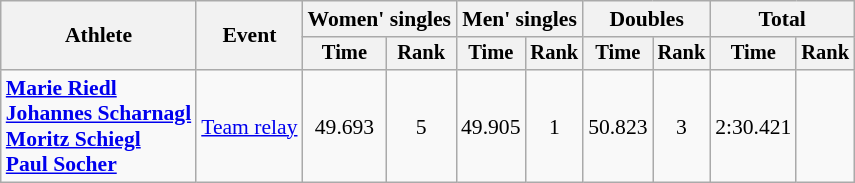<table class="wikitable" style="font-size:90%">
<tr>
<th rowspan="2">Athlete</th>
<th rowspan="2">Event</th>
<th colspan="2">Women' singles</th>
<th colspan="2">Men' singles</th>
<th colspan="2">Doubles</th>
<th colspan="2">Total</th>
</tr>
<tr style="font-size:95%">
<th>Time</th>
<th>Rank</th>
<th>Time</th>
<th>Rank</th>
<th>Time</th>
<th>Rank</th>
<th>Time</th>
<th>Rank</th>
</tr>
<tr align="center">
<td align="left"><strong><a href='#'>Marie Riedl</a><br><a href='#'>Johannes Scharnagl</a><br><a href='#'>Moritz Schiegl</a><br><a href='#'>Paul Socher</a></strong></td>
<td align="left"><a href='#'>Team relay</a></td>
<td>49.693</td>
<td>5</td>
<td>49.905</td>
<td>1</td>
<td>50.823</td>
<td>3</td>
<td>2:30.421</td>
<td></td>
</tr>
</table>
